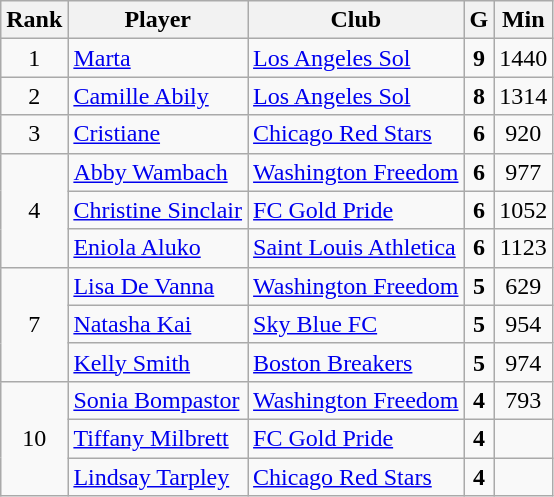<table class=wikitable>
<tr>
<th>Rank</th>
<th>Player</th>
<th>Club</th>
<th>G</th>
<th>Min</th>
</tr>
<tr>
<td style="text-align:center;">1</td>
<td> <a href='#'>Marta</a></td>
<td><a href='#'>Los Angeles Sol</a></td>
<td align=center><strong>9</strong></td>
<td align=center>1440</td>
</tr>
<tr>
<td style="text-align:center;">2</td>
<td> <a href='#'>Camille Abily</a></td>
<td><a href='#'>Los Angeles Sol</a></td>
<td align=center><strong>8</strong></td>
<td align=center>1314</td>
</tr>
<tr>
<td style="text-align:center;">3</td>
<td> <a href='#'>Cristiane</a></td>
<td><a href='#'>Chicago Red Stars</a></td>
<td align=center><strong>6</strong></td>
<td align=center>920</td>
</tr>
<tr>
<td rowspan="3" style="text-align:center;">4</td>
<td> <a href='#'>Abby Wambach</a></td>
<td><a href='#'>Washington Freedom</a></td>
<td align=center><strong>6</strong></td>
<td align=center>977</td>
</tr>
<tr>
<td> <a href='#'>Christine Sinclair</a></td>
<td><a href='#'>FC Gold Pride</a></td>
<td align=center><strong>6</strong></td>
<td align=center>1052</td>
</tr>
<tr>
<td> <a href='#'>Eniola Aluko</a></td>
<td><a href='#'>Saint Louis Athletica</a></td>
<td align=center><strong>6</strong></td>
<td align=center>1123</td>
</tr>
<tr>
<td rowspan="3" style="text-align:center;">7</td>
<td> <a href='#'>Lisa De Vanna</a></td>
<td><a href='#'>Washington Freedom</a></td>
<td align=center><strong>5</strong></td>
<td align=center>629</td>
</tr>
<tr>
<td> <a href='#'>Natasha Kai</a></td>
<td><a href='#'>Sky Blue FC</a></td>
<td align=center><strong>5</strong></td>
<td align=center>954</td>
</tr>
<tr>
<td> <a href='#'>Kelly Smith</a></td>
<td><a href='#'>Boston Breakers</a></td>
<td align=center><strong>5</strong></td>
<td align=center>974</td>
</tr>
<tr>
<td rowspan="3" style="text-align:center;">10</td>
<td> <a href='#'>Sonia Bompastor</a></td>
<td><a href='#'>Washington Freedom</a></td>
<td align=center><strong>4</strong></td>
<td align=center>793</td>
</tr>
<tr>
<td> <a href='#'>Tiffany Milbrett</a></td>
<td><a href='#'>FC Gold Pride</a></td>
<td align=center><strong>4</strong></td>
<td align=center></td>
</tr>
<tr>
<td> <a href='#'>Lindsay Tarpley</a></td>
<td><a href='#'>Chicago Red Stars</a></td>
<td align=center><strong>4</strong></td>
<td align=center></td>
</tr>
</table>
